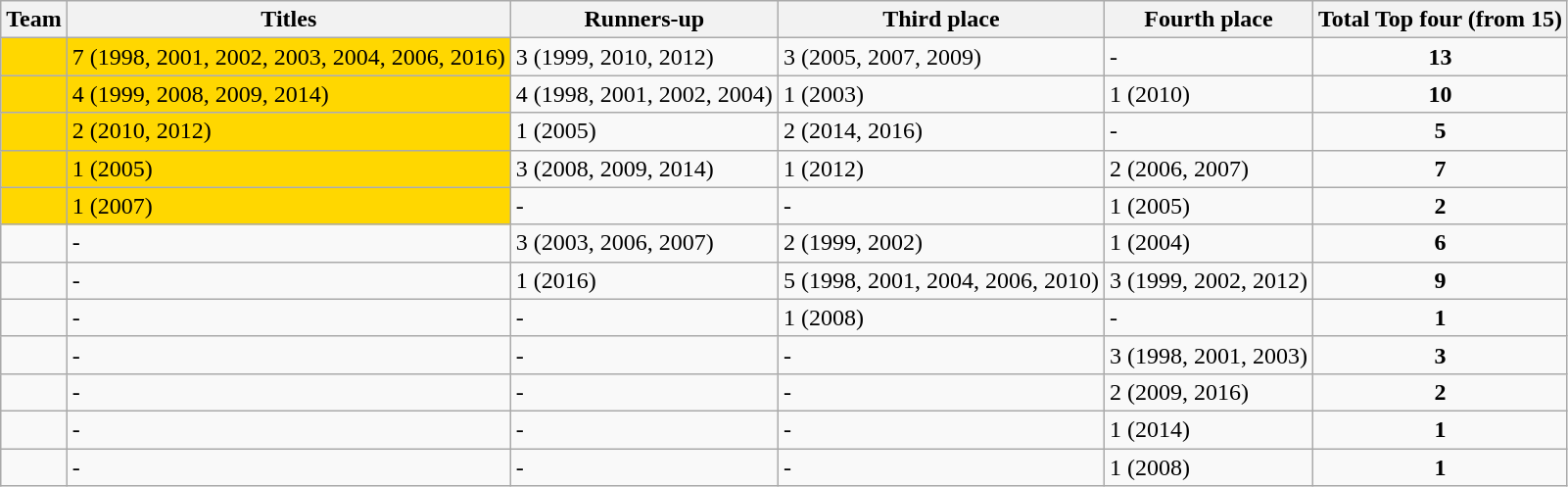<table class="wikitable">
<tr>
<th>Team</th>
<th>Titles</th>
<th>Runners-up</th>
<th>Third place</th>
<th>Fourth place</th>
<th>Total Top four (from 15)</th>
</tr>
<tr>
<td bgcolor=gold></td>
<td bgcolor=gold>7 (1998, 2001, 2002, 2003, 2004, 2006, 2016)</td>
<td>3 (1999, 2010, 2012)</td>
<td>3 (2005, 2007, 2009)</td>
<td>-</td>
<td style="text-align: center;"><strong>13</strong></td>
</tr>
<tr>
<td bgcolor=gold></td>
<td bgcolor=gold>4 (1999, 2008, 2009, 2014)</td>
<td>4 (1998, 2001, 2002, 2004)</td>
<td>1 (2003)</td>
<td>1 (2010)</td>
<td style="text-align: center;"><strong>10</strong></td>
</tr>
<tr>
<td bgcolor=gold></td>
<td bgcolor=gold>2 (2010, 2012)</td>
<td>1 (2005)</td>
<td>2 (2014, 2016)</td>
<td>-</td>
<td style="text-align: center;"><strong>5</strong></td>
</tr>
<tr>
<td bgcolor=gold></td>
<td bgcolor=gold>1 (2005)</td>
<td>3 (2008, 2009, 2014)</td>
<td>1 (2012)</td>
<td>2 (2006, 2007)</td>
<td style="text-align: center;"><strong>7</strong></td>
</tr>
<tr>
<td bgcolor=gold></td>
<td bgcolor=gold>1 (2007)</td>
<td>-</td>
<td>-</td>
<td>1 (2005)</td>
<td style="text-align: center;"><strong>2</strong></td>
</tr>
<tr>
<td></td>
<td>-</td>
<td>3 (2003, 2006, 2007)</td>
<td>2 (1999, 2002)</td>
<td>1 (2004)</td>
<td style="text-align: center;"><strong>6</strong></td>
</tr>
<tr>
<td></td>
<td>-</td>
<td>1 (2016)</td>
<td>5 (1998, 2001, 2004, 2006, 2010)</td>
<td>3 (1999, 2002, 2012)</td>
<td style="text-align: center;"><strong>9</strong></td>
</tr>
<tr>
<td></td>
<td>-</td>
<td>-</td>
<td>1 (2008)</td>
<td>-</td>
<td style="text-align: center;"><strong>1</strong></td>
</tr>
<tr>
<td></td>
<td>-</td>
<td>-</td>
<td>-</td>
<td>3 (1998, 2001, 2003)</td>
<td style="text-align: center;"><strong>3</strong></td>
</tr>
<tr>
<td></td>
<td>-</td>
<td>-</td>
<td>-</td>
<td>2 (2009, 2016)</td>
<td style="text-align: center;"><strong>2</strong></td>
</tr>
<tr>
<td></td>
<td>-</td>
<td>-</td>
<td>-</td>
<td>1 (2014)</td>
<td style="text-align: center;"><strong>1</strong></td>
</tr>
<tr>
<td></td>
<td>-</td>
<td>-</td>
<td>-</td>
<td>1 (2008)</td>
<td style="text-align: center;"><strong>1</strong></td>
</tr>
</table>
